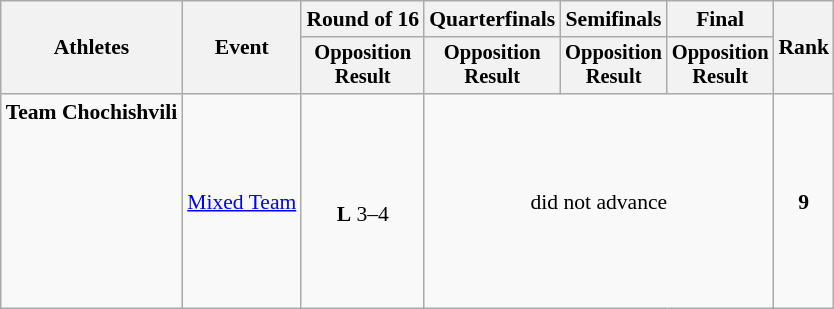<table class="wikitable" style="font-size:90%">
<tr>
<th rowspan="2">Athletes</th>
<th rowspan="2">Event</th>
<th>Round of 16</th>
<th>Quarterfinals</th>
<th>Semifinals</th>
<th>Final</th>
<th rowspan=2>Rank</th>
</tr>
<tr style="font-size:95%">
<th>Opposition<br>Result</th>
<th>Opposition<br>Result</th>
<th>Opposition<br>Result</th>
<th>Opposition<br>Result</th>
</tr>
<tr align=center>
<td align=left><strong>Team Chochishvili</strong><br><br><br><br><br><br><br><br></td>
<td align=left><a href='#'>Mixed Team</a></td>
<td><br><strong>L</strong> 3–4</td>
<td colspan=3>did not advance</td>
<td><strong>9</strong></td>
</tr>
</table>
